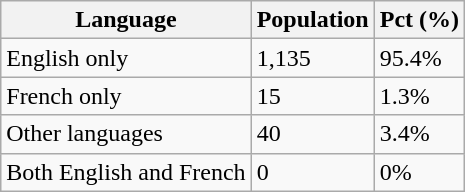<table class="wikitable">
<tr>
<th>Language</th>
<th>Population</th>
<th>Pct (%)</th>
</tr>
<tr>
<td>English only</td>
<td>1,135</td>
<td>95.4%</td>
</tr>
<tr>
<td>French only</td>
<td>15</td>
<td>1.3%</td>
</tr>
<tr>
<td>Other languages</td>
<td>40</td>
<td>3.4%</td>
</tr>
<tr>
<td>Both English and French</td>
<td>0</td>
<td>0%</td>
</tr>
</table>
